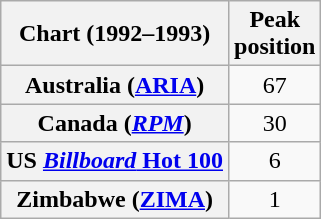<table class="wikitable sortable plainrowheaders">
<tr>
<th>Chart (1992–1993)</th>
<th>Peak<br>position</th>
</tr>
<tr>
<th scope="row">Australia (<a href='#'>ARIA</a>)</th>
<td align="center">67</td>
</tr>
<tr>
<th scope="row">Canada (<em><a href='#'>RPM</a></em>)</th>
<td align="center">30</td>
</tr>
<tr>
<th scope="row">US <a href='#'><em>Billboard</em> Hot 100</a></th>
<td align="center">6</td>
</tr>
<tr>
<th scope="row">Zimbabwe (<a href='#'>ZIMA</a>)</th>
<td align="center">1</td>
</tr>
</table>
